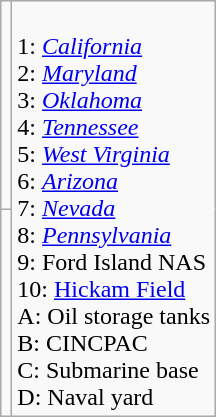<table style="float: left; margin: 10px;" class="wikitable">
<tr>
<td></td>
<td valign=top rowspan="2"><br>1: <a href='#'><em>California</em></a><br>
2: <a href='#'><em>Maryland</em></a><br>
3: <a href='#'><em>Oklahoma</em></a><br>
4: <a href='#'><em>Tennessee</em></a><br>
5: <a href='#'><em>West Virginia</em></a><br>
6: <a href='#'><em>Arizona</em></a><br>
7: <a href='#'><em>Nevada</em></a><br>
8: <a href='#'><em>Pennsylvania</em></a><br>
9: Ford Island NAS<br>
10: <a href='#'>Hickam Field</a><br>A: Oil storage tanks<br>
B: CINCPAC<br>
C: Submarine base<br>
D: Naval yard</td>
</tr>
<tr>
<td></td>
</tr>
</table>
